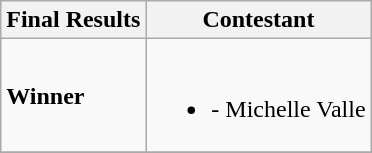<table class="wikitable">
<tr>
<th>Final Results</th>
<th>Contestant</th>
</tr>
<tr>
<td><strong>Winner</strong></td>
<td><br><ul><li><strong></strong> - Michelle Valle</li></ul></td>
</tr>
<tr>
</tr>
</table>
